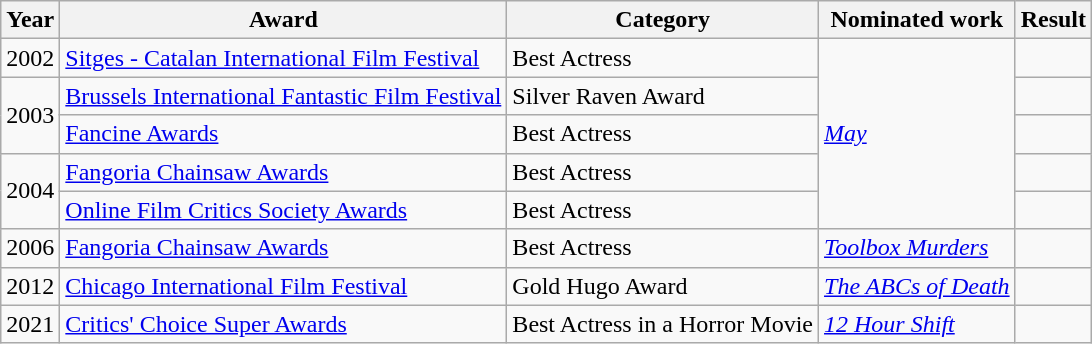<table class="wikitable">
<tr>
<th>Year</th>
<th>Award</th>
<th>Category</th>
<th>Nominated work</th>
<th>Result</th>
</tr>
<tr>
<td>2002</td>
<td><a href='#'>Sitges - Catalan International Film Festival</a></td>
<td>Best Actress</td>
<td rowspan="5"><em><a href='#'>May</a></em></td>
<td></td>
</tr>
<tr>
<td rowspan="2">2003</td>
<td><a href='#'>Brussels International Fantastic Film Festival</a></td>
<td>Silver Raven Award</td>
<td></td>
</tr>
<tr>
<td><a href='#'>Fancine Awards</a></td>
<td>Best Actress</td>
<td></td>
</tr>
<tr>
<td rowspan="2">2004</td>
<td><a href='#'>Fangoria Chainsaw Awards</a></td>
<td>Best Actress</td>
<td></td>
</tr>
<tr>
<td><a href='#'>Online Film Critics Society Awards</a></td>
<td>Best Actress</td>
<td></td>
</tr>
<tr>
<td>2006</td>
<td><a href='#'>Fangoria Chainsaw Awards</a></td>
<td>Best Actress</td>
<td><em><a href='#'>Toolbox Murders</a></em></td>
<td></td>
</tr>
<tr>
<td>2012</td>
<td><a href='#'>Chicago International Film Festival</a></td>
<td>Gold Hugo Award</td>
<td><em><a href='#'>The ABCs of Death</a></em></td>
<td></td>
</tr>
<tr>
<td>2021</td>
<td><a href='#'>Critics' Choice Super Awards</a></td>
<td>Best Actress in a Horror Movie</td>
<td><em><a href='#'>12 Hour Shift</a></em></td>
<td></td>
</tr>
</table>
